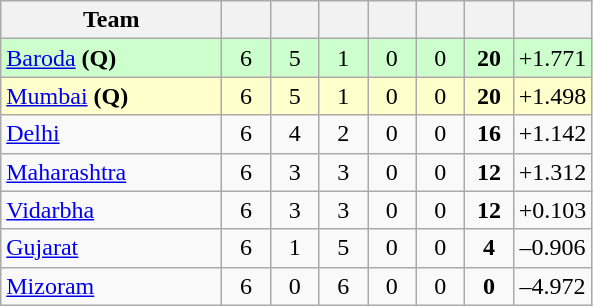<table class="wikitable" style="text-align:center">
<tr>
<th style="width:140px;">Team</th>
<th style="width:25px;"></th>
<th style="width:25px;"></th>
<th style="width:25px;"></th>
<th style="width:25px;"></th>
<th style="width:25px;"></th>
<th style="width:25px;"></th>
<th style="width:40px;"></th>
</tr>
<tr style="background:#cfc;">
<td style="text-align:left"><a href='#'>Baroda</a> <strong>(Q)</strong></td>
<td>6</td>
<td>5</td>
<td>1</td>
<td>0</td>
<td>0</td>
<td><strong>20</strong></td>
<td>+1.771</td>
</tr>
<tr style="background:#ffc;">
<td style="text-align:left"><a href='#'>Mumbai</a> <strong>(Q)</strong></td>
<td>6</td>
<td>5</td>
<td>1</td>
<td>0</td>
<td>0</td>
<td><strong>20</strong></td>
<td>+1.498</td>
</tr>
<tr>
<td style="text-align:left"><a href='#'>Delhi</a></td>
<td>6</td>
<td>4</td>
<td>2</td>
<td>0</td>
<td>0</td>
<td><strong>16</strong></td>
<td>+1.142</td>
</tr>
<tr>
<td style="text-align:left"><a href='#'>Maharashtra</a></td>
<td>6</td>
<td>3</td>
<td>3</td>
<td>0</td>
<td>0</td>
<td><strong>12</strong></td>
<td>+1.312</td>
</tr>
<tr>
<td style="text-align:left"><a href='#'>Vidarbha</a></td>
<td>6</td>
<td>3</td>
<td>3</td>
<td>0</td>
<td>0</td>
<td><strong>12</strong></td>
<td>+0.103</td>
</tr>
<tr>
<td style="text-align:left"><a href='#'>Gujarat</a></td>
<td>6</td>
<td>1</td>
<td>5</td>
<td>0</td>
<td>0</td>
<td><strong>4</strong></td>
<td>–0.906</td>
</tr>
<tr>
<td style="text-align:left"><a href='#'>Mizoram</a></td>
<td>6</td>
<td>0</td>
<td>6</td>
<td>0</td>
<td>0</td>
<td><strong>0</strong></td>
<td>–4.972</td>
</tr>
</table>
